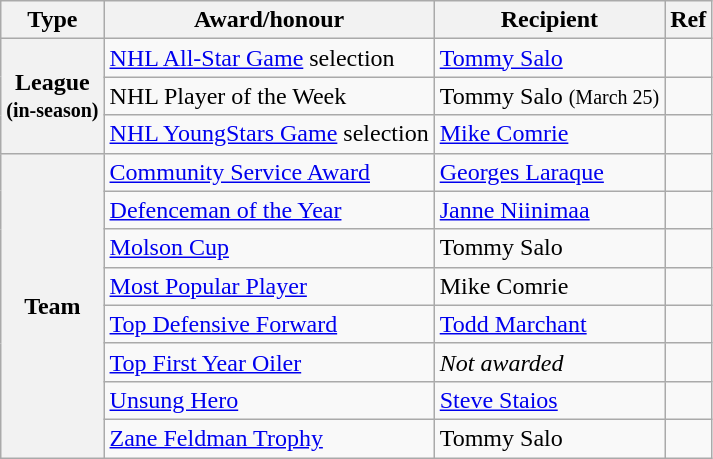<table class="wikitable">
<tr>
<th scope="col">Type</th>
<th scope="col">Award/honour</th>
<th scope="col">Recipient</th>
<th scope="col">Ref</th>
</tr>
<tr>
<th scope="row" rowspan="3">League<br><small>(in-season)</small></th>
<td><a href='#'>NHL All-Star Game</a> selection</td>
<td><a href='#'>Tommy Salo</a></td>
<td></td>
</tr>
<tr>
<td>NHL Player of the Week</td>
<td>Tommy Salo <small>(March 25)</small></td>
<td></td>
</tr>
<tr>
<td><a href='#'>NHL YoungStars Game</a> selection</td>
<td><a href='#'>Mike Comrie</a></td>
<td></td>
</tr>
<tr>
<th scope="row" rowspan="9">Team</th>
<td><a href='#'>Community Service Award</a></td>
<td><a href='#'>Georges Laraque</a></td>
<td></td>
</tr>
<tr>
<td><a href='#'>Defenceman of the Year</a></td>
<td><a href='#'>Janne Niinimaa</a></td>
<td></td>
</tr>
<tr>
<td><a href='#'>Molson Cup</a></td>
<td>Tommy Salo</td>
<td></td>
</tr>
<tr>
<td><a href='#'>Most Popular Player</a></td>
<td>Mike Comrie</td>
<td></td>
</tr>
<tr>
<td><a href='#'>Top Defensive Forward</a></td>
<td><a href='#'>Todd Marchant</a></td>
<td></td>
</tr>
<tr>
<td><a href='#'>Top First Year Oiler</a></td>
<td><em>Not awarded</em></td>
<td></td>
</tr>
<tr>
<td><a href='#'>Unsung Hero</a></td>
<td><a href='#'>Steve Staios</a></td>
<td></td>
</tr>
<tr>
<td><a href='#'>Zane Feldman Trophy</a></td>
<td>Tommy Salo</td>
<td></td>
</tr>
</table>
